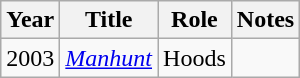<table class="wikitable">
<tr>
<th>Year</th>
<th>Title</th>
<th>Role</th>
<th>Notes</th>
</tr>
<tr>
<td>2003</td>
<td><em><a href='#'>Manhunt</a></em></td>
<td>Hoods</td>
<td></td>
</tr>
</table>
